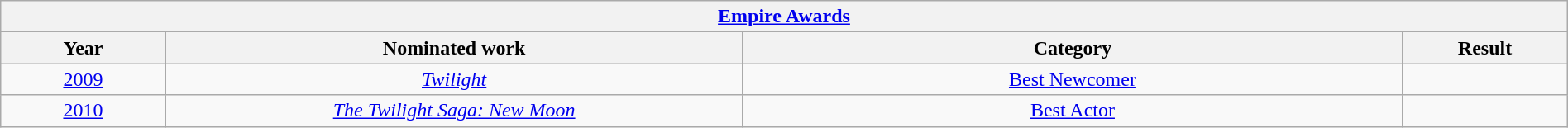<table class="wikitable" width="100%">
<tr>
<th colspan="4" align="center"><a href='#'>Empire Awards</a></th>
</tr>
<tr>
<th width="10%">Year</th>
<th width="35%">Nominated work</th>
<th width="40%">Category</th>
<th width="10%">Result</th>
</tr>
<tr>
<td align="center"><a href='#'>2009</a></td>
<td align="center"><em><a href='#'>Twilight</a></em></td>
<td align="center"><a href='#'>Best Newcomer</a></td>
<td></td>
</tr>
<tr>
<td align="center"><a href='#'>2010</a></td>
<td align="center"><em><a href='#'>The Twilight Saga: New Moon</a></em></td>
<td align="center"><a href='#'>Best Actor</a></td>
<td></td>
</tr>
</table>
